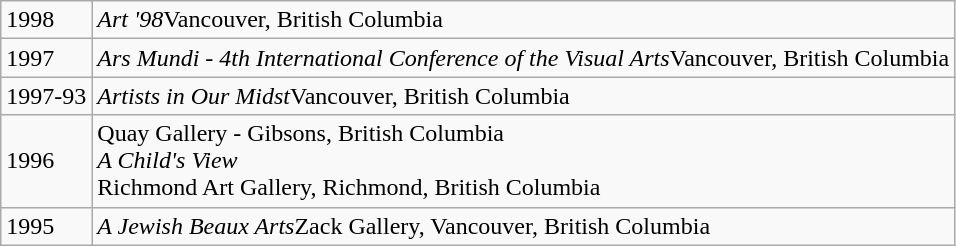<table class="wikitable">
<tr>
<td>1998</td>
<td><em>Art '98</em>Vancouver, British Columbia</td>
</tr>
<tr>
<td>1997</td>
<td><em>Ars Mundi - 4th International Conference of the Visual Arts</em>Vancouver, British Columbia</td>
</tr>
<tr>
<td>1997-93</td>
<td><em>Artists in Our Midst</em>Vancouver, British Columbia</td>
</tr>
<tr>
<td>1996</td>
<td>Quay Gallery - Gibsons, British Columbia<br><em>A Child's View</em><br>Richmond Art Gallery, Richmond, British Columbia</td>
</tr>
<tr>
<td>1995</td>
<td><em>A Jewish Beaux Arts</em>Zack Gallery, Vancouver, British Columbia</td>
</tr>
</table>
